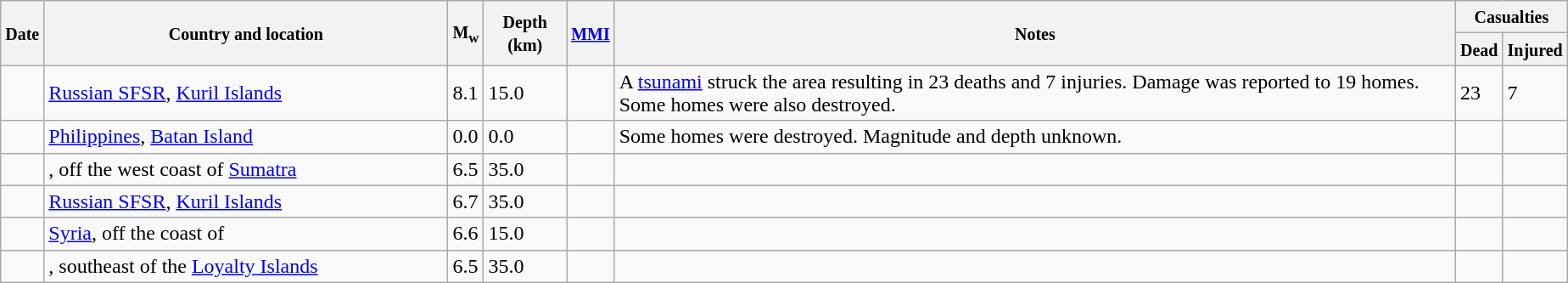<table class="wikitable sortable sort-under" style="border:1px black; margin-left:1em;">
<tr>
<th rowspan="2"><small>Date</small></th>
<th rowspan="2" style="width: 310px"><small>Country and location</small></th>
<th rowspan="2"><small>M<sub>w</sub></small></th>
<th rowspan="2"><small>Depth (km)</small></th>
<th rowspan="2"><small><a href='#'>MMI</a></small></th>
<th rowspan="2" class="unsortable"><small>Notes</small></th>
<th colspan="2"><small>Casualties</small></th>
</tr>
<tr>
<th><small>Dead</small></th>
<th><small>Injured</small></th>
</tr>
<tr>
<td></td>
<td> <a href='#'>Russian SFSR</a>, <a href='#'>Kuril Islands</a></td>
<td>8.1</td>
<td>15.0</td>
<td></td>
<td>A <a href='#'>tsunami</a> struck the area resulting in 23 deaths and 7 injuries. Damage was reported to 19 homes. Some homes were also destroyed.</td>
<td>23</td>
<td>7</td>
</tr>
<tr>
<td></td>
<td> <a href='#'>Philippines</a>, <a href='#'>Batan Island</a></td>
<td>0.0</td>
<td>0.0</td>
<td></td>
<td>Some homes were destroyed. Magnitude and depth unknown.</td>
<td></td>
<td></td>
</tr>
<tr>
<td></td>
<td>, off the west coast of <a href='#'>Sumatra</a></td>
<td>6.5</td>
<td>35.0</td>
<td></td>
<td></td>
<td></td>
<td></td>
</tr>
<tr>
<td></td>
<td> <a href='#'>Russian SFSR</a>, <a href='#'>Kuril Islands</a></td>
<td>6.7</td>
<td>35.0</td>
<td></td>
<td></td>
<td></td>
<td></td>
</tr>
<tr>
<td></td>
<td> <a href='#'>Syria</a>, off the coast of</td>
<td>6.6</td>
<td>15.0</td>
<td></td>
<td></td>
<td></td>
<td></td>
</tr>
<tr>
<td></td>
<td>, southeast of the <a href='#'>Loyalty Islands</a></td>
<td>6.5</td>
<td>35.0</td>
<td></td>
<td></td>
<td></td>
<td></td>
</tr>
</table>
